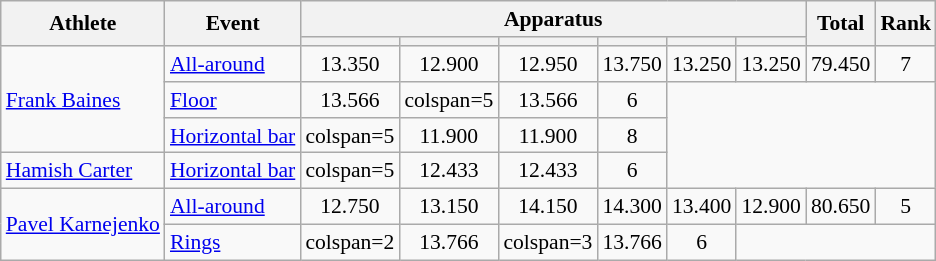<table class="wikitable" style="font-size:90%">
<tr>
<th rowspan=2>Athlete</th>
<th rowspan=2>Event</th>
<th colspan=6>Apparatus</th>
<th rowspan=2>Total</th>
<th rowspan=2>Rank</th>
</tr>
<tr style="font-size:95%">
<th></th>
<th></th>
<th></th>
<th></th>
<th></th>
<th></th>
</tr>
<tr align=center>
<td align=left rowspan=3><a href='#'>Frank Baines</a></td>
<td align=left><a href='#'>All-around</a></td>
<td>13.350</td>
<td>12.900</td>
<td>12.950</td>
<td>13.750</td>
<td>13.250</td>
<td>13.250</td>
<td>79.450</td>
<td>7</td>
</tr>
<tr align=center>
<td align=left><a href='#'>Floor</a></td>
<td>13.566</td>
<td>colspan=5 </td>
<td>13.566</td>
<td>6</td>
</tr>
<tr align=center>
<td align=left><a href='#'>Horizontal bar</a></td>
<td>colspan=5 </td>
<td>11.900</td>
<td>11.900</td>
<td>8</td>
</tr>
<tr align=center>
<td align=left><a href='#'>Hamish Carter</a></td>
<td align=left><a href='#'>Horizontal bar</a></td>
<td>colspan=5 </td>
<td>12.433</td>
<td>12.433</td>
<td>6</td>
</tr>
<tr align=center>
<td align=left rowspan=2><a href='#'>Pavel Karnejenko</a></td>
<td align=left><a href='#'>All-around</a></td>
<td>12.750</td>
<td>13.150</td>
<td>14.150</td>
<td>14.300</td>
<td>13.400</td>
<td>12.900</td>
<td>80.650</td>
<td>5</td>
</tr>
<tr align=center>
<td align=left><a href='#'>Rings</a></td>
<td>colspan=2 </td>
<td>13.766</td>
<td>colspan=3 </td>
<td>13.766</td>
<td>6</td>
</tr>
</table>
